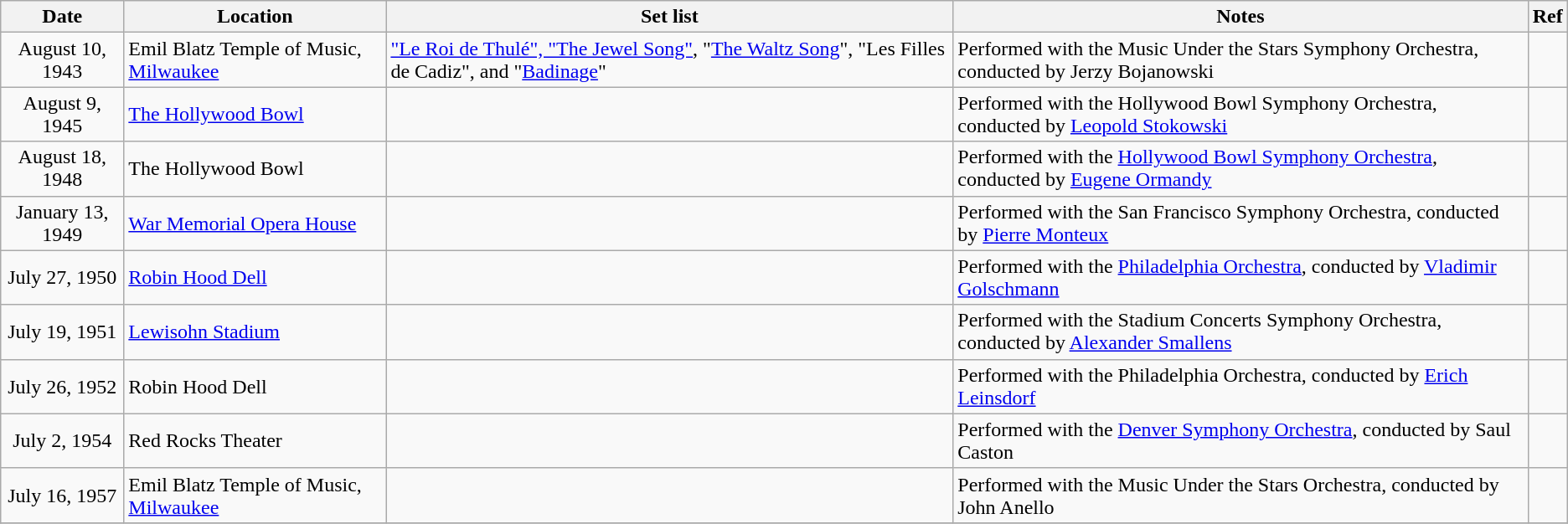<table class = "wikitable">
<tr>
<th>Date</th>
<th>Location</th>
<th>Set list</th>
<th>Notes</th>
<th>Ref</th>
</tr>
<tr>
<td align="center">August 10, 1943</td>
<td>Emil Blatz Temple of Music, <a href='#'>Milwaukee</a></td>
<td><a href='#'>"Le Roi de Thulé", "The Jewel Song"</a>, "<a href='#'>The Waltz Song</a>", "Les Filles de Cadiz", and "<a href='#'>Badinage</a>"</td>
<td>Performed with the Music Under the Stars Symphony Orchestra, conducted by Jerzy Bojanowski</td>
<td></td>
</tr>
<tr>
<td align="center">August 9, 1945</td>
<td><a href='#'>The Hollywood Bowl</a></td>
<td></td>
<td>Performed with the Hollywood Bowl Symphony Orchestra, conducted by <a href='#'>Leopold Stokowski</a></td>
<td></td>
</tr>
<tr>
<td align="center">August 18, 1948</td>
<td>The Hollywood Bowl</td>
<td></td>
<td>Performed with the <a href='#'>Hollywood Bowl Symphony Orchestra</a>, conducted by <a href='#'>Eugene Ormandy</a></td>
<td></td>
</tr>
<tr>
<td align="center">January 13, 1949</td>
<td><a href='#'>War Memorial Opera House</a></td>
<td></td>
<td>Performed with the San Francisco Symphony Orchestra, conducted by <a href='#'>Pierre Monteux</a></td>
<td></td>
</tr>
<tr>
<td align="center">July 27, 1950</td>
<td><a href='#'>Robin Hood Dell</a></td>
<td></td>
<td>Performed with the <a href='#'>Philadelphia Orchestra</a>, conducted by <a href='#'>Vladimir Golschmann</a></td>
<td></td>
</tr>
<tr>
<td align="center">July 19, 1951</td>
<td><a href='#'>Lewisohn Stadium</a></td>
<td></td>
<td>Performed with the Stadium Concerts Symphony Orchestra, conducted by <a href='#'>Alexander Smallens</a></td>
<td></td>
</tr>
<tr>
<td align="center">July 26, 1952</td>
<td>Robin Hood Dell</td>
<td></td>
<td>Performed with the Philadelphia Orchestra, conducted by <a href='#'>Erich Leinsdorf</a></td>
<td></td>
</tr>
<tr>
<td align="center">July 2, 1954</td>
<td>Red Rocks Theater</td>
<td></td>
<td>Performed with the <a href='#'>Denver Symphony Orchestra</a>, conducted by Saul Caston</td>
<td></td>
</tr>
<tr>
<td align="center">July 16, 1957</td>
<td>Emil Blatz Temple of Music, <a href='#'>Milwaukee</a></td>
<td></td>
<td>Performed with the Music Under the Stars Orchestra, conducted by John Anello</td>
<td></td>
</tr>
<tr>
</tr>
</table>
